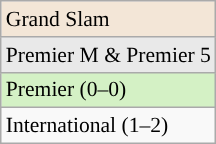<table class="wikitable" style="font-size:90%;">
<tr>
<td style="background:#f3e6d7;">Grand Slam</td>
</tr>
<tr>
<td style="background:#e9e9e9;">Premier M & Premier 5</td>
</tr>
<tr>
<td style="background:#d4f1c5;">Premier (0–0)</td>
</tr>
<tr>
<td>International (1–2)</td>
</tr>
</table>
